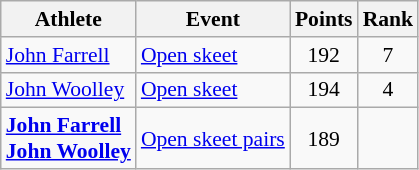<table class="wikitable" style="font-size:90%;">
<tr>
<th>Athlete</th>
<th>Event</th>
<th>Points</th>
<th>Rank</th>
</tr>
<tr align=center>
<td align=left><a href='#'>John Farrell</a></td>
<td align=left><a href='#'>Open skeet</a></td>
<td>192</td>
<td>7</td>
</tr>
<tr align=center>
<td align=left><a href='#'>John Woolley</a></td>
<td align=left><a href='#'>Open skeet</a></td>
<td>194</td>
<td>4</td>
</tr>
<tr align=center>
<td align=left><strong><a href='#'>John Farrell</a><br><a href='#'>John Woolley</a></strong></td>
<td align=left><a href='#'>Open skeet pairs</a></td>
<td>189</td>
<td></td>
</tr>
</table>
